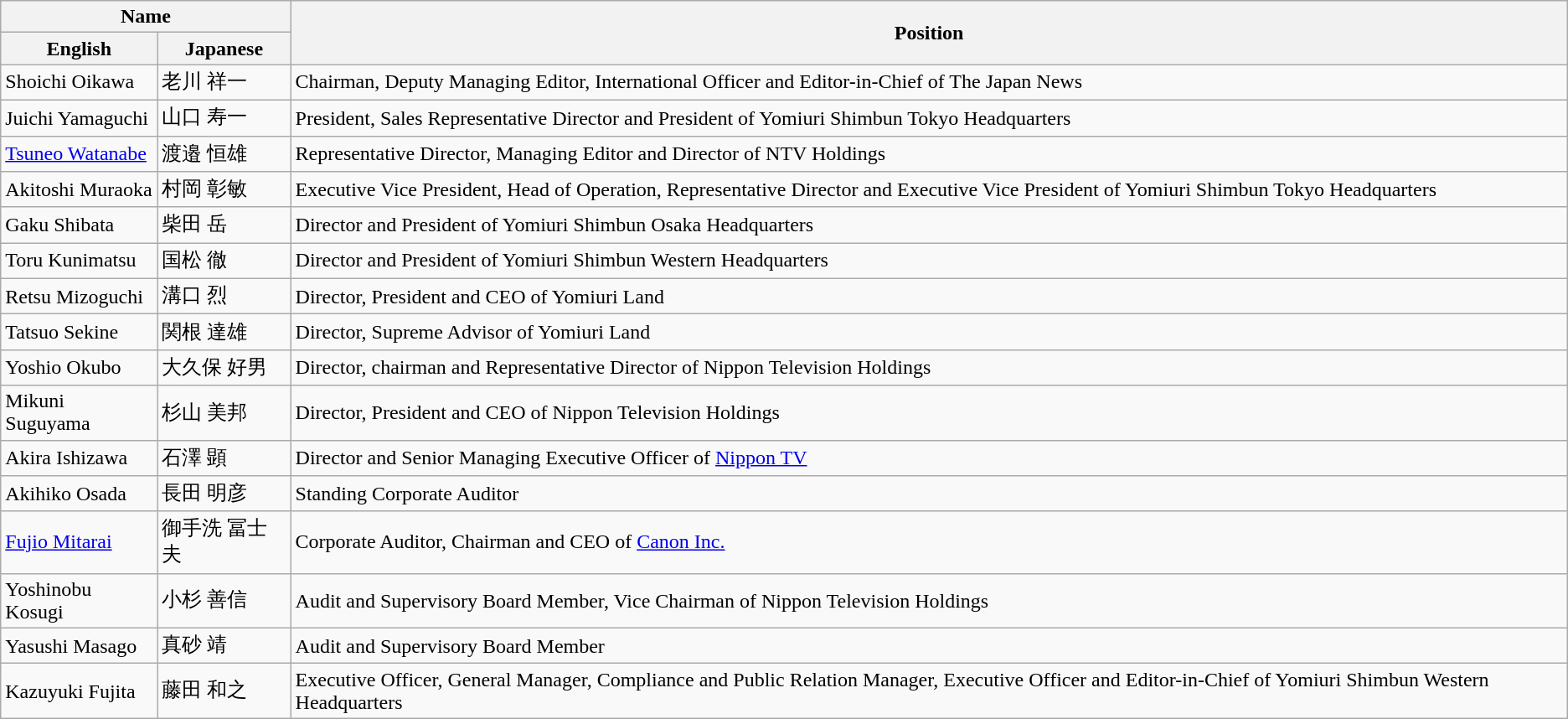<table class="wikitable">
<tr>
<th colspan="2">Name</th>
<th rowspan="2">Position</th>
</tr>
<tr>
<th>English</th>
<th>Japanese</th>
</tr>
<tr>
<td>Shoichi Oikawa</td>
<td>老川 祥一</td>
<td>Chairman, Deputy Managing Editor, International Officer and Editor-in-Chief of The Japan News</td>
</tr>
<tr>
<td>Juichi Yamaguchi</td>
<td>山口 寿一</td>
<td>President, Sales Representative Director and President of Yomiuri Shimbun Tokyo Headquarters</td>
</tr>
<tr>
<td><a href='#'>Tsuneo Watanabe</a></td>
<td>渡邉 恒雄</td>
<td>Representative Director, Managing Editor and Director of NTV Holdings</td>
</tr>
<tr>
<td>Akitoshi Muraoka</td>
<td>村岡 彰敏</td>
<td>Executive Vice President, Head of Operation, Representative Director and Executive Vice President of Yomiuri Shimbun Tokyo Headquarters</td>
</tr>
<tr>
<td>Gaku Shibata</td>
<td>柴田 岳</td>
<td>Director and President of Yomiuri Shimbun Osaka Headquarters</td>
</tr>
<tr>
<td>Toru Kunimatsu</td>
<td>国松 徹</td>
<td>Director and President of Yomiuri Shimbun Western Headquarters</td>
</tr>
<tr>
<td>Retsu Mizoguchi</td>
<td>溝口 烈</td>
<td>Director, President and CEO of Yomiuri Land</td>
</tr>
<tr>
<td>Tatsuo Sekine</td>
<td>関根 達雄</td>
<td>Director, Supreme Advisor of Yomiuri Land</td>
</tr>
<tr>
<td>Yoshio Okubo</td>
<td>大久保 好男</td>
<td>Director, chairman and Representative Director of Nippon Television Holdings</td>
</tr>
<tr>
<td>Mikuni Suguyama</td>
<td>杉山 美邦</td>
<td>Director, President and CEO of Nippon Television Holdings</td>
</tr>
<tr>
<td>Akira Ishizawa</td>
<td>石澤 顕</td>
<td>Director and Senior Managing Executive Officer of <a href='#'>Nippon TV</a></td>
</tr>
<tr>
<td>Akihiko Osada</td>
<td>長田 明彦</td>
<td>Standing Corporate Auditor</td>
</tr>
<tr>
<td><a href='#'>Fujio Mitarai</a></td>
<td>御手洗 冨士夫</td>
<td>Corporate Auditor, Chairman and CEO of <a href='#'>Canon Inc.</a></td>
</tr>
<tr>
<td>Yoshinobu Kosugi</td>
<td>小杉 善信</td>
<td>Audit and Supervisory Board Member, Vice Chairman of Nippon Television Holdings</td>
</tr>
<tr>
<td>Yasushi Masago</td>
<td>真砂 靖</td>
<td>Audit and Supervisory Board Member</td>
</tr>
<tr>
<td>Kazuyuki Fujita</td>
<td>藤田 和之</td>
<td>Executive Officer, General Manager, Compliance and Public Relation Manager, Executive Officer and Editor-in-Chief of Yomiuri Shimbun Western Headquarters</td>
</tr>
</table>
